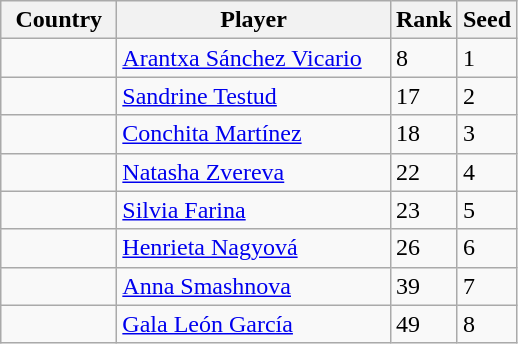<table class="sortable wikitable">
<tr>
<th width="70">Country</th>
<th width="175">Player</th>
<th>Rank</th>
<th>Seed</th>
</tr>
<tr>
<td></td>
<td><a href='#'>Arantxa Sánchez Vicario</a></td>
<td>8</td>
<td>1</td>
</tr>
<tr>
<td></td>
<td><a href='#'>Sandrine Testud</a></td>
<td>17</td>
<td>2</td>
</tr>
<tr>
<td></td>
<td><a href='#'>Conchita Martínez</a></td>
<td>18</td>
<td>3</td>
</tr>
<tr>
<td></td>
<td><a href='#'>Natasha Zvereva</a></td>
<td>22</td>
<td>4</td>
</tr>
<tr>
<td></td>
<td><a href='#'>Silvia Farina</a></td>
<td>23</td>
<td>5</td>
</tr>
<tr>
<td></td>
<td><a href='#'>Henrieta Nagyová</a></td>
<td>26</td>
<td>6</td>
</tr>
<tr>
<td></td>
<td><a href='#'>Anna Smashnova</a></td>
<td>39</td>
<td>7</td>
</tr>
<tr>
<td></td>
<td><a href='#'>Gala León García</a></td>
<td>49</td>
<td>8</td>
</tr>
</table>
